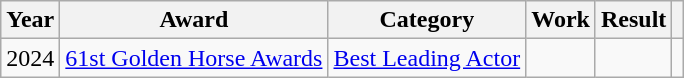<table class="wikitable plainrowheaders">
<tr>
<th>Year</th>
<th>Award</th>
<th>Category</th>
<th>Work</th>
<th>Result</th>
<th></th>
</tr>
<tr>
<td>2024</td>
<td><a href='#'>61st Golden Horse Awards</a></td>
<td><a href='#'>Best Leading Actor</a></td>
<td><em></em></td>
<td></td>
<td></td>
</tr>
</table>
